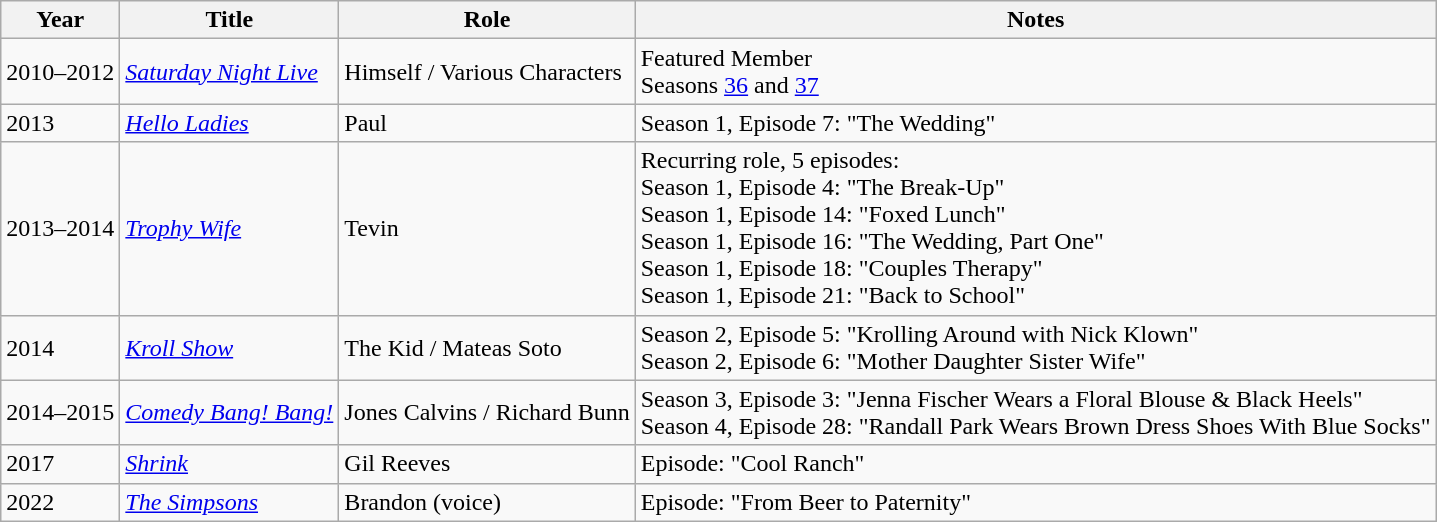<table class="wikitable sortable">
<tr>
<th>Year</th>
<th>Title</th>
<th>Role</th>
<th>Notes</th>
</tr>
<tr>
<td>2010–2012</td>
<td><em><a href='#'>Saturday Night Live</a></em></td>
<td>Himself / Various Characters</td>
<td>Featured Member <br> Seasons <a href='#'>36</a> and <a href='#'>37</a></td>
</tr>
<tr>
<td>2013</td>
<td><em><a href='#'>Hello Ladies</a></em></td>
<td>Paul</td>
<td>Season 1, Episode 7: "The Wedding"</td>
</tr>
<tr>
<td>2013–2014</td>
<td><em><a href='#'>Trophy Wife</a></em></td>
<td>Tevin</td>
<td>Recurring role, 5 episodes: <br>Season 1, Episode 4: "The Break-Up" <br>Season 1, Episode 14: "Foxed Lunch" <br>Season 1, Episode 16: "The Wedding, Part One" <br>Season 1, Episode 18: "Couples Therapy" <br>Season 1, Episode 21: "Back to School"</td>
</tr>
<tr>
<td>2014</td>
<td><em><a href='#'>Kroll Show</a></em></td>
<td>The Kid / Mateas Soto</td>
<td>Season 2, Episode 5: "Krolling Around with Nick Klown" <br>Season 2, Episode 6: "Mother Daughter Sister Wife"</td>
</tr>
<tr>
<td>2014–2015</td>
<td><a href='#'><em>Comedy Bang! Bang!</em></a></td>
<td>Jones Calvins / Richard Bunn</td>
<td>Season 3, Episode 3: "Jenna Fischer Wears a Floral Blouse & Black Heels"<br>Season 4, Episode 28: "Randall Park Wears Brown Dress Shoes With Blue Socks"</td>
</tr>
<tr>
<td>2017</td>
<td><em><a href='#'>Shrink</a></em></td>
<td>Gil Reeves</td>
<td>Episode: "Cool Ranch"</td>
</tr>
<tr>
<td>2022</td>
<td><em><a href='#'>The Simpsons</a></em></td>
<td>Brandon (voice)</td>
<td>Episode: "From Beer to Paternity"</td>
</tr>
</table>
